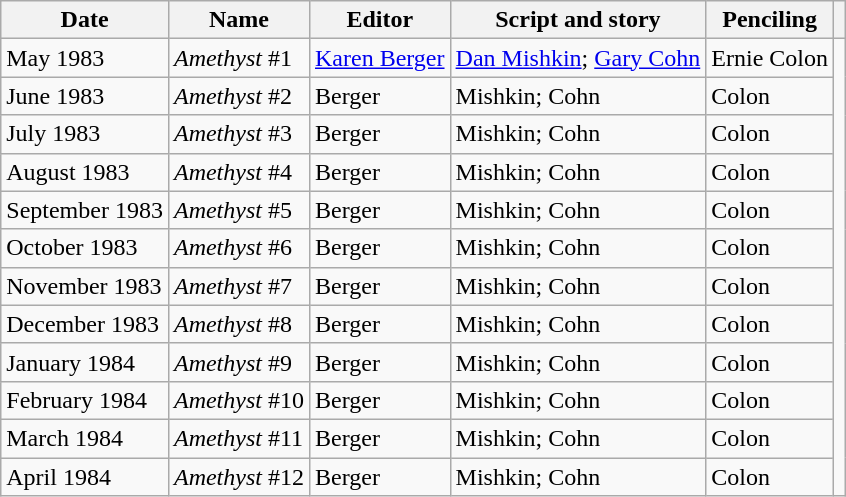<table class="wikitable">
<tr>
<th>Date</th>
<th>Name</th>
<th>Editor</th>
<th>Script and story</th>
<th>Penciling</th>
<th></th>
</tr>
<tr>
<td>May 1983</td>
<td><em>Amethyst</em> #1</td>
<td><a href='#'>Karen Berger</a></td>
<td><a href='#'>Dan Mishkin</a>; <a href='#'>Gary Cohn</a></td>
<td>Ernie Colon</td>
<td rowspan="12"></td>
</tr>
<tr>
<td>June 1983</td>
<td><em>Amethyst</em> #2</td>
<td>Berger</td>
<td>Mishkin; Cohn</td>
<td>Colon</td>
</tr>
<tr>
<td>July 1983</td>
<td><em>Amethyst</em> #3</td>
<td>Berger</td>
<td>Mishkin; Cohn</td>
<td>Colon</td>
</tr>
<tr>
<td>August 1983</td>
<td><em>Amethyst</em> #4</td>
<td>Berger</td>
<td>Mishkin; Cohn</td>
<td>Colon</td>
</tr>
<tr>
<td>September 1983</td>
<td><em>Amethyst</em> #5</td>
<td>Berger</td>
<td>Mishkin; Cohn</td>
<td>Colon</td>
</tr>
<tr>
<td>October 1983</td>
<td><em>Amethyst</em> #6</td>
<td>Berger</td>
<td>Mishkin; Cohn</td>
<td>Colon</td>
</tr>
<tr>
<td>November 1983</td>
<td><em>Amethyst</em> #7</td>
<td>Berger</td>
<td>Mishkin; Cohn</td>
<td>Colon</td>
</tr>
<tr>
<td>December 1983</td>
<td><em>Amethyst</em> #8</td>
<td>Berger</td>
<td>Mishkin; Cohn</td>
<td>Colon</td>
</tr>
<tr>
<td>January 1984</td>
<td><em>Amethyst</em> #9</td>
<td>Berger</td>
<td>Mishkin; Cohn</td>
<td>Colon</td>
</tr>
<tr>
<td>February 1984</td>
<td><em>Amethyst</em> #10</td>
<td>Berger</td>
<td>Mishkin; Cohn</td>
<td>Colon</td>
</tr>
<tr>
<td>March 1984</td>
<td><em>Amethyst</em> #11</td>
<td>Berger</td>
<td>Mishkin; Cohn</td>
<td>Colon</td>
</tr>
<tr>
<td>April 1984</td>
<td><em>Amethyst</em> #12</td>
<td>Berger</td>
<td>Mishkin; Cohn</td>
<td>Colon</td>
</tr>
</table>
